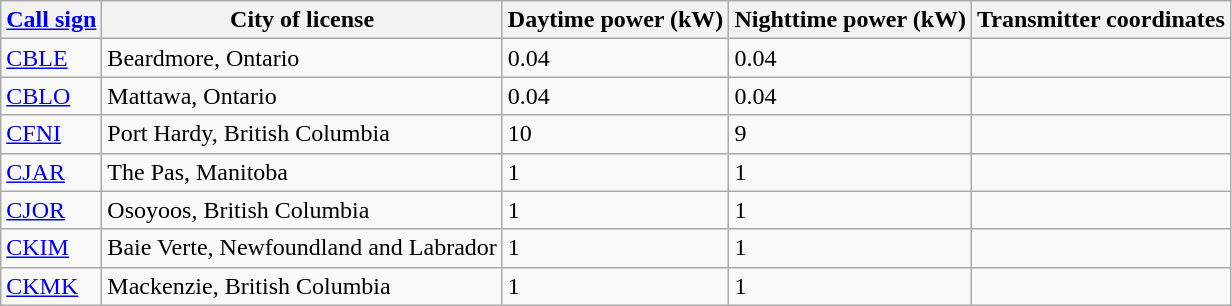<table class="wikitable sortable">
<tr>
<th><a href='#'>Call sign</a></th>
<th>City of license</th>
<th>Daytime power (kW)</th>
<th>Nighttime power (kW)</th>
<th>Transmitter coordinates</th>
</tr>
<tr>
<td><a href='#'>CBLE</a></td>
<td>Beardmore, Ontario</td>
<td>0.04</td>
<td>0.04</td>
<td></td>
</tr>
<tr>
<td><a href='#'>CBLO</a></td>
<td>Mattawa, Ontario</td>
<td>0.04</td>
<td>0.04</td>
<td></td>
</tr>
<tr>
<td><a href='#'>CFNI</a></td>
<td>Port Hardy, British Columbia</td>
<td>10</td>
<td>9</td>
<td></td>
</tr>
<tr>
<td><a href='#'>CJAR</a></td>
<td>The Pas, Manitoba</td>
<td>1</td>
<td>1</td>
<td></td>
</tr>
<tr>
<td><a href='#'>CJOR</a></td>
<td>Osoyoos, British Columbia</td>
<td>1</td>
<td>1</td>
<td></td>
</tr>
<tr>
<td><a href='#'>CKIM</a></td>
<td>Baie Verte, Newfoundland and Labrador</td>
<td>1</td>
<td>1</td>
<td></td>
</tr>
<tr>
<td><a href='#'>CKMK</a></td>
<td>Mackenzie, British Columbia</td>
<td>1</td>
<td>1</td>
<td></td>
</tr>
</table>
